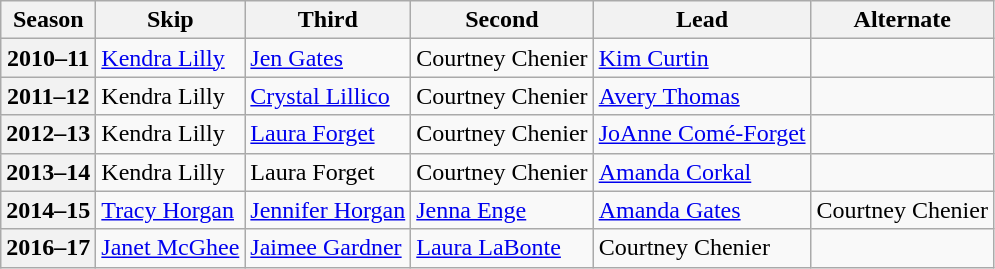<table class="wikitable">
<tr>
<th scope="col">Season</th>
<th scope="col">Skip</th>
<th scope="col">Third</th>
<th scope="col">Second</th>
<th scope="col">Lead</th>
<th scope="col">Alternate</th>
</tr>
<tr>
<th scope="row">2010–11</th>
<td><a href='#'>Kendra Lilly</a></td>
<td><a href='#'>Jen Gates</a></td>
<td>Courtney Chenier</td>
<td><a href='#'>Kim Curtin</a></td>
<td></td>
</tr>
<tr>
<th scope="row">2011–12</th>
<td>Kendra Lilly</td>
<td><a href='#'>Crystal Lillico</a></td>
<td>Courtney Chenier</td>
<td><a href='#'>Avery Thomas</a></td>
<td></td>
</tr>
<tr>
<th scope="row">2012–13</th>
<td>Kendra Lilly</td>
<td><a href='#'>Laura Forget</a></td>
<td>Courtney Chenier</td>
<td><a href='#'>JoAnne Comé-Forget</a></td>
<td></td>
</tr>
<tr>
<th scope="row">2013–14</th>
<td>Kendra Lilly</td>
<td>Laura Forget</td>
<td>Courtney Chenier</td>
<td><a href='#'>Amanda Corkal</a></td>
<td></td>
</tr>
<tr>
<th scope="row">2014–15</th>
<td><a href='#'>Tracy Horgan</a></td>
<td><a href='#'>Jennifer Horgan</a></td>
<td><a href='#'>Jenna Enge</a></td>
<td><a href='#'>Amanda Gates</a></td>
<td>Courtney Chenier</td>
</tr>
<tr>
<th scope="row">2016–17</th>
<td><a href='#'>Janet McGhee</a></td>
<td><a href='#'>Jaimee Gardner</a></td>
<td><a href='#'>Laura LaBonte</a></td>
<td>Courtney Chenier</td>
<td></td>
</tr>
</table>
